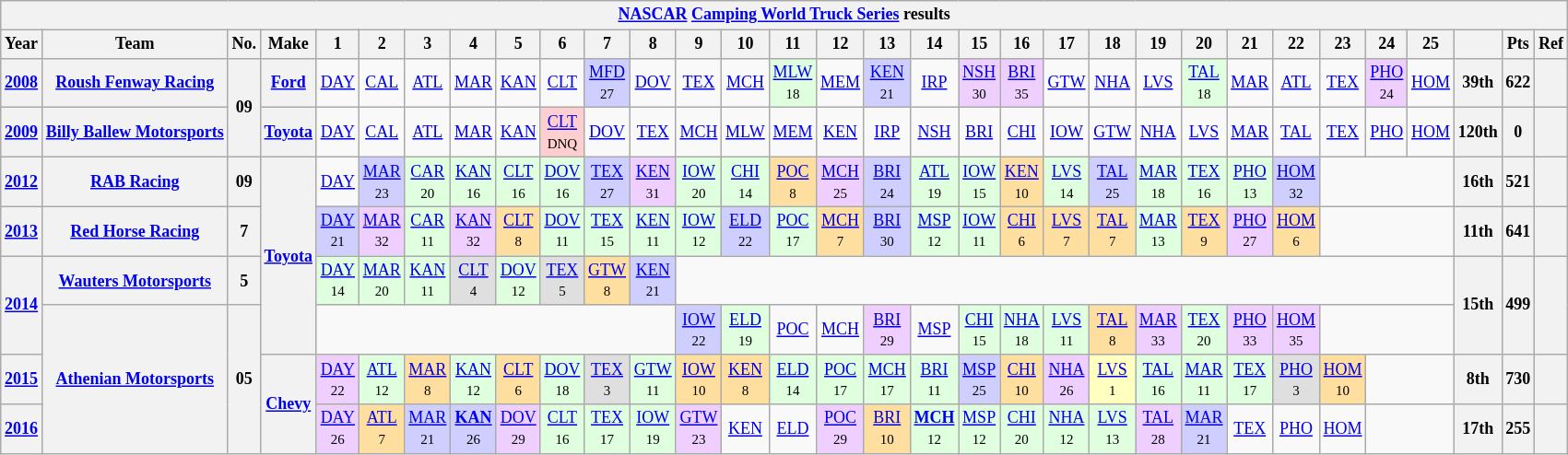<table class="wikitable" style="text-align:center; font-size:75%">
<tr>
<th colspan=45><a href='#'>NASCAR</a> <a href='#'>Camping World Truck Series</a> results</th>
</tr>
<tr>
<th>Year</th>
<th>Team</th>
<th>No.</th>
<th>Make</th>
<th>1</th>
<th>2</th>
<th>3</th>
<th>4</th>
<th>5</th>
<th>6</th>
<th>7</th>
<th>8</th>
<th>9</th>
<th>10</th>
<th>11</th>
<th>12</th>
<th>13</th>
<th>14</th>
<th>15</th>
<th>16</th>
<th>17</th>
<th>18</th>
<th>19</th>
<th>20</th>
<th>21</th>
<th>22</th>
<th>23</th>
<th>24</th>
<th>25</th>
<th></th>
<th>Pts</th>
<th>Ref</th>
</tr>
<tr>
<th><a href='#'>2008</a></th>
<th><a href='#'>Roush Fenway Racing</a></th>
<th rowspan=2>09</th>
<th><a href='#'>Ford</a></th>
<td><a href='#'>DAY</a></td>
<td><a href='#'>CAL</a></td>
<td><a href='#'>ATL</a></td>
<td><a href='#'>MAR</a></td>
<td><a href='#'>KAN</a></td>
<td><a href='#'>CLT</a></td>
<td style="background:#CFCFFF;"><a href='#'>MFD</a><br><small>27</small></td>
<td><a href='#'>DOV</a></td>
<td><a href='#'>TEX</a></td>
<td><a href='#'>MCH</a></td>
<td style="background:#DFFFDF;"><a href='#'>MLW</a><br><small>18</small></td>
<td><a href='#'>MEM</a></td>
<td style="background:#CFCFFF;"><a href='#'>KEN</a><br><small>21</small></td>
<td><a href='#'>IRP</a></td>
<td style="background:#EFCFFF;"><a href='#'>NSH</a><br><small>30</small></td>
<td style="background:#EFCFFF;"><a href='#'>BRI</a><br><small>35</small></td>
<td><a href='#'>GTW</a></td>
<td><a href='#'>NHA</a></td>
<td><a href='#'>LVS</a></td>
<td style="background:#DFFFDF;"><a href='#'>TAL</a><br><small>18</small></td>
<td><a href='#'>MAR</a></td>
<td><a href='#'>ATL</a></td>
<td><a href='#'>TEX</a></td>
<td style="background:#EFCFFF;"><a href='#'>PHO</a><br><small>24</small></td>
<td><a href='#'>HOM</a></td>
<th>39th</th>
<th>622</th>
<th></th>
</tr>
<tr>
<th><a href='#'>2009</a></th>
<th><a href='#'>Billy Ballew Motorsports</a></th>
<th><a href='#'>Toyota</a></th>
<td><a href='#'>DAY</a></td>
<td><a href='#'>CAL</a></td>
<td><a href='#'>ATL</a></td>
<td><a href='#'>MAR</a></td>
<td><a href='#'>KAN</a></td>
<td style="background:#FFCFCF;"><a href='#'>CLT</a><br><small>DNQ</small></td>
<td><a href='#'>DOV</a></td>
<td><a href='#'>TEX</a></td>
<td><a href='#'>MCH</a></td>
<td><a href='#'>MLW</a></td>
<td><a href='#'>MEM</a></td>
<td><a href='#'>KEN</a></td>
<td><a href='#'>IRP</a></td>
<td><a href='#'>NSH</a></td>
<td><a href='#'>BRI</a></td>
<td><a href='#'>CHI</a></td>
<td><a href='#'>IOW</a></td>
<td><a href='#'>GTW</a></td>
<td><a href='#'>NHA</a></td>
<td><a href='#'>LVS</a></td>
<td><a href='#'>MAR</a></td>
<td><a href='#'>TAL</a></td>
<td><a href='#'>TEX</a></td>
<td><a href='#'>PHO</a></td>
<td><a href='#'>HOM</a></td>
<th>120th</th>
<th>0</th>
<th></th>
</tr>
<tr>
<th><a href='#'>2012</a></th>
<th><a href='#'>RAB Racing</a></th>
<th>09</th>
<th rowspan="4"><a href='#'>Toyota</a></th>
<td><a href='#'>DAY</a></td>
<td style="background:#CFCFFF;"><a href='#'>MAR</a><br><small>23</small></td>
<td style="background:#DFFFDF;"><a href='#'>CAR</a><br><small>20</small></td>
<td style="background:#DFFFDF;"><a href='#'>KAN</a><br><small>16</small></td>
<td style="background:#DFFFDF;"><a href='#'>CLT</a><br><small>16</small></td>
<td style="background:#DFFFDF;"><a href='#'>DOV</a><br><small>16</small></td>
<td style="background:#CFCFFF;"><a href='#'>TEX</a><br><small>27</small></td>
<td style="background:#EFCFFF;"><a href='#'>KEN</a><br><small>31</small></td>
<td style="background:#DFFFDF;"><a href='#'>IOW</a><br><small>20</small></td>
<td style="background:#DFFFDF;"><a href='#'>CHI</a><br><small>14</small></td>
<td style="background:#FFDF9F;"><a href='#'>POC</a><br><small>8</small></td>
<td style="background:#EFCFFF;"><a href='#'>MCH</a><br><small>25</small></td>
<td style="background:#CFCFFF;"><a href='#'>BRI</a><br><small>24</small></td>
<td style="background:#DFFFDF;"><a href='#'>ATL</a><br><small>19</small></td>
<td style="background:#DFFFDF;"><a href='#'>IOW</a><br><small>15</small></td>
<td style="background:#FFDF9F;"><a href='#'>KEN</a><br><small>10</small></td>
<td style="background:#DFFFDF;"><a href='#'>LVS</a><br><small>14</small></td>
<td style="background:#CFCFFF;"><a href='#'>TAL</a><br><small>25</small></td>
<td style="background:#DFFFDF;"><a href='#'>MAR</a><br><small>18</small></td>
<td style="background:#DFFFDF;"><a href='#'>TEX</a><br><small>16</small></td>
<td style="background:#DFFFDF;"><a href='#'>PHO</a><br><small>13</small></td>
<td style="background:#CFCFFF;"><a href='#'>HOM</a><br><small>32</small></td>
<td colspan=3></td>
<th>16th</th>
<th>521</th>
<th></th>
</tr>
<tr>
<th><a href='#'>2013</a></th>
<th><a href='#'>Red Horse Racing</a></th>
<th>7</th>
<td style="background:#CFCFFF;"><a href='#'>DAY</a><br><small>21</small></td>
<td style="background:#EFCFFF;"><a href='#'>MAR</a><br><small>32</small></td>
<td style="background:#DFFFDF;"><a href='#'>CAR</a><br><small>11</small></td>
<td style="background:#EFCFFF;"><a href='#'>KAN</a><br><small>32</small></td>
<td style="background:#FFDF9F;"><a href='#'>CLT</a><br><small>8</small></td>
<td style="background:#DFFFDF;"><a href='#'>DOV</a><br><small>11</small></td>
<td style="background:#DFFFDF;"><a href='#'>TEX</a><br><small>15</small></td>
<td style="background:#DFFFDF;"><a href='#'>KEN</a><br><small>11</small></td>
<td style="background:#DFFFDF;"><a href='#'>IOW</a><br><small>12</small></td>
<td style="background:#CFCFFF;"><a href='#'>ELD</a><br><small>22</small></td>
<td style="background:#DFFFDF;"><a href='#'>POC</a><br><small>17</small></td>
<td style="background:#FFDF9F;"><a href='#'>MCH</a><br><small>7</small></td>
<td style="background:#CFCFFF;"><a href='#'>BRI</a><br><small>30</small></td>
<td style="background:#DFFFDF;"><a href='#'>MSP</a><br><small>12</small></td>
<td style="background:#DFFFDF;"><a href='#'>IOW</a><br><small>11</small></td>
<td style="background:#FFDF9F;"><a href='#'>CHI</a><br><small>6</small></td>
<td style="background:#FFDF9F;"><a href='#'>LVS</a><br><small>7</small></td>
<td style="background:#FFDF9F;"><a href='#'>TAL</a><br><small>7</small></td>
<td style="background:#DFFFDF;"><a href='#'>MAR</a><br><small>13</small></td>
<td style="background:#FFDF9F;"><a href='#'>TEX</a><br><small>9</small></td>
<td style="background:#EFCFFF;"><a href='#'>PHO</a><br><small>27</small></td>
<td style="background:#FFDF9F;"><a href='#'>HOM</a><br><small>6</small></td>
<td colspan=3></td>
<th>11th</th>
<th>641</th>
<th></th>
</tr>
<tr>
<th rowspan=2><a href='#'>2014</a></th>
<th><a href='#'>Wauters Motorsports</a></th>
<th>5</th>
<td style="background:#DFFFDF;"><a href='#'>DAY</a><br><small>14</small></td>
<td style="background:#DFFFDF;"><a href='#'>MAR</a><br><small>20</small></td>
<td style="background:#DFFFDF;"><a href='#'>KAN</a><br><small>11</small></td>
<td style="background:#DFDFDF;"><a href='#'>CLT</a><br><small>4</small></td>
<td style="background:#DFFFDF;"><a href='#'>DOV</a><br><small>12</small></td>
<td style="background:#DFDFDF;"><a href='#'>TEX</a><br><small>5</small></td>
<td style="background:#FFDF9F;"><a href='#'>GTW</a><br><small>8</small></td>
<td style="background:#CFCFFF;"><a href='#'>KEN</a><br><small>21</small></td>
<td colspan=17></td>
<th rowspan=2>15th</th>
<th rowspan=2>499</th>
<th rowspan=2></th>
</tr>
<tr>
<th rowspan=3><a href='#'>Athenian Motorsports</a></th>
<th rowspan=3>05</th>
<td colspan=8></td>
<td style="background:#CFCFFF;"><a href='#'>IOW</a><br><small>22</small></td>
<td style="background:#DFFFDF;"><a href='#'>ELD</a><br><small>19</small></td>
<td><a href='#'>POC</a></td>
<td><a href='#'>MCH</a></td>
<td style="background:#EFCFFF;"><a href='#'>BRI</a><br><small>29</small></td>
<td><a href='#'>MSP</a></td>
<td style="background:#DFFFDF;"><a href='#'>CHI</a><br><small>15</small></td>
<td style="background:#DFFFDF;"><a href='#'>NHA</a><br><small>18</small></td>
<td style="background:#DFFFDF;"><a href='#'>LVS</a><br><small>11</small></td>
<td style="background:#FFDF9F;"><a href='#'>TAL</a><br><small>8</small></td>
<td style="background:#EFCFFF;"><a href='#'>MAR</a><br><small>33</small></td>
<td style="background:#DFFFDF;"><a href='#'>TEX</a><br><small>20</small></td>
<td style="background:#EFCFFF;"><a href='#'>PHO</a><br><small>33</small></td>
<td style="background:#EFCFFF;"><a href='#'>HOM</a><br><small>35</small></td>
<td colspan=3></td>
</tr>
<tr>
<th><a href='#'>2015</a></th>
<th rowspan=2><a href='#'>Chevy</a></th>
<td style="background:#EFCFFF;"><a href='#'>DAY</a><br><small>22</small></td>
<td style="background:#DFFFDF;"><a href='#'>ATL</a><br><small>12</small></td>
<td style="background:#FFDF9F;"><a href='#'>MAR</a><br><small>8</small></td>
<td style="background:#DFFFDF;"><a href='#'>KAN</a><br><small>12</small></td>
<td style="background:#FFDF9F;"><a href='#'>CLT</a><br><small>6</small></td>
<td style="background:#DFFFDF;"><a href='#'>DOV</a><br><small>18</small></td>
<td style="background:#DFDFDF;"><a href='#'>TEX</a><br><small>3</small></td>
<td style="background:#DFFFDF;"><a href='#'>GTW</a><br><small>11</small></td>
<td style="background:#FFDF9F;"><a href='#'>IOW</a><br><small>10</small></td>
<td style="background:#FFDF9F;"><a href='#'>KEN</a><br><small>8</small></td>
<td style="background:#DFFFDF;"><a href='#'>ELD</a><br><small>14</small></td>
<td style="background:#DFFFDF;"><a href='#'>POC</a><br><small>17</small></td>
<td style="background:#DFFFDF;"><a href='#'>MCH</a><br><small>17</small></td>
<td style="background:#DFFFDF;"><a href='#'>BRI</a><br><small>11</small></td>
<td style="background:#CFCFFF;"><a href='#'>MSP</a><br><small>25</small></td>
<td style="background:#FFDF9F;"><a href='#'>CHI</a><br><small>10</small></td>
<td style="background:#EFCFFF;"><a href='#'>NHA</a><br><small>26</small></td>
<td style="background:#FFFFBF;"><a href='#'>LVS</a><br><small>1</small></td>
<td style="background:#DFFFDF;"><a href='#'>TAL</a><br><small>16</small></td>
<td style="background:#DFFFDF;"><a href='#'>MAR</a><br><small>11</small></td>
<td style="background:#DFFFDF;"><a href='#'>TEX</a><br><small>17</small></td>
<td style="background:#DFDFDF;"><a href='#'>PHO</a><br><small>3</small></td>
<td style="background:#FFDF9F;"><a href='#'>HOM</a><br><small>10</small></td>
<td colspan=2></td>
<th>8th</th>
<th>730</th>
<th></th>
</tr>
<tr>
<th><a href='#'>2016</a></th>
<td style="background:#EFCFFF;"><a href='#'>DAY</a><br><small>26</small></td>
<td style="background:#FFDF9F;"><a href='#'>ATL</a><br><small>7</small></td>
<td style="background:#CFCFFF;"><a href='#'>MAR</a><br><small>21</small></td>
<td style="background:#CFCFFF;"><strong><a href='#'>KAN</a></strong><br><small>26</small></td>
<td style="background:#EFCFFF;"><a href='#'>DOV</a><br><small>29</small></td>
<td style="background:#DFFFDF;"><a href='#'>CLT</a><br><small>16</small></td>
<td style="background:#DFFFDF;"><a href='#'>TEX</a><br><small>17</small></td>
<td style="background:#DFFFDF;"><a href='#'>IOW</a><br><small>19</small></td>
<td style="background:#EFCFFF;"><a href='#'>GTW</a><br><small>23</small></td>
<td><a href='#'>KEN</a></td>
<td><a href='#'>ELD</a></td>
<td style="background:#EFCFFF;"><a href='#'>POC</a><br><small>29</small></td>
<td style="background:#FFDF9F;"><a href='#'>BRI</a><br><small>10</small></td>
<td style="background:#DFFFDF;"><strong><a href='#'>MCH</a></strong><br><small>12</small></td>
<td style="background:#DFFFDF;"><a href='#'>MSP</a><br><small>12</small></td>
<td style="background:#DFFFDF;"><a href='#'>CHI</a><br><small>20</small></td>
<td style="background:#DFFFDF;"><a href='#'>NHA</a><br><small>12</small></td>
<td style="background:#DFFFDF;"><a href='#'>LVS</a><br><small>13</small></td>
<td style="background:#EFCFFF;"><a href='#'>TAL</a><br><small>28</small></td>
<td style="background:#CFCFFF;"><a href='#'>MAR</a><br><small>21</small></td>
<td><a href='#'>TEX</a><br><small></small></td>
<td><a href='#'>PHO</a></td>
<td><a href='#'>HOM</a></td>
<td colspan=2></td>
<th>17th</th>
<th>255</th>
<th></th>
</tr>
</table>
